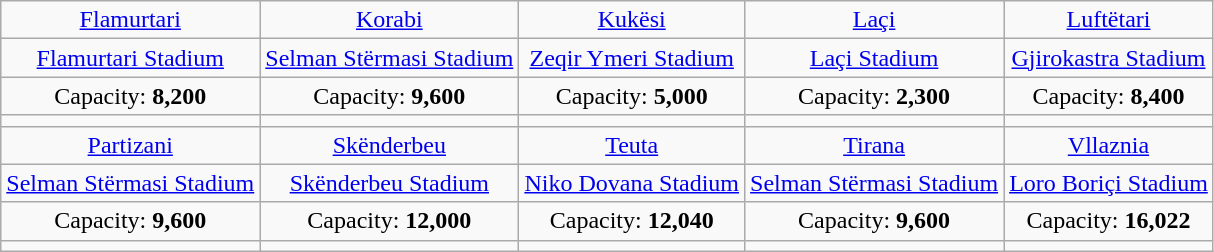<table class="wikitable" style="text-align:center">
<tr>
<td><a href='#'>Flamurtari</a></td>
<td><a href='#'>Korabi</a></td>
<td><a href='#'>Kukësi</a></td>
<td><a href='#'>Laçi</a></td>
<td><a href='#'>Luftëtari</a></td>
</tr>
<tr>
<td><a href='#'>Flamurtari Stadium</a></td>
<td><a href='#'>Selman Stërmasi Stadium</a></td>
<td><a href='#'>Zeqir Ymeri Stadium</a></td>
<td><a href='#'>Laçi Stadium</a></td>
<td><a href='#'>Gjirokastra Stadium</a></td>
</tr>
<tr>
<td>Capacity: <strong>8,200</strong></td>
<td>Capacity: <strong>9,600</strong></td>
<td>Capacity: <strong>5,000</strong></td>
<td>Capacity: <strong>2,300</strong></td>
<td>Capacity: <strong>8,400</strong></td>
</tr>
<tr>
<td></td>
<td></td>
<td></td>
<td></td>
<td></td>
</tr>
<tr>
<td><a href='#'>Partizani</a></td>
<td><a href='#'>Skënderbeu</a></td>
<td><a href='#'>Teuta</a></td>
<td><a href='#'>Tirana</a></td>
<td><a href='#'>Vllaznia</a></td>
</tr>
<tr>
<td><a href='#'>Selman Stërmasi Stadium</a></td>
<td><a href='#'>Skënderbeu Stadium</a></td>
<td><a href='#'>Niko Dovana Stadium</a></td>
<td><a href='#'>Selman Stërmasi Stadium</a></td>
<td><a href='#'>Loro Boriçi Stadium</a></td>
</tr>
<tr>
<td>Capacity: <strong>9,600</strong></td>
<td>Capacity: <strong>12,000</strong></td>
<td>Capacity: <strong>12,040</strong></td>
<td>Capacity: <strong>9,600</strong></td>
<td>Capacity: <strong>16,022</strong></td>
</tr>
<tr>
<td></td>
<td></td>
<td></td>
<td></td>
<td></td>
</tr>
</table>
